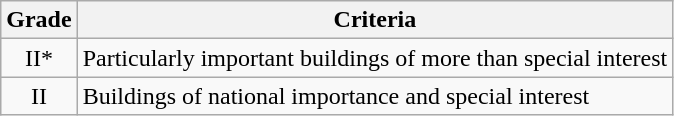<table class="wikitable">
<tr>
<th>Grade</th>
<th>Criteria</th>
</tr>
<tr>
<td align="center" >II*</td>
<td>Particularly important buildings of more than special interest</td>
</tr>
<tr>
<td align="center" >II</td>
<td>Buildings of national importance and special interest</td>
</tr>
</table>
